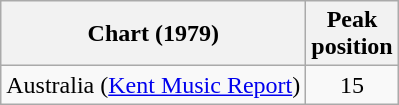<table class="wikitable">
<tr>
<th>Chart (1979)</th>
<th>Peak<br>position</th>
</tr>
<tr>
<td>Australia (<a href='#'>Kent Music Report</a>)</td>
<td align="center">15</td>
</tr>
</table>
